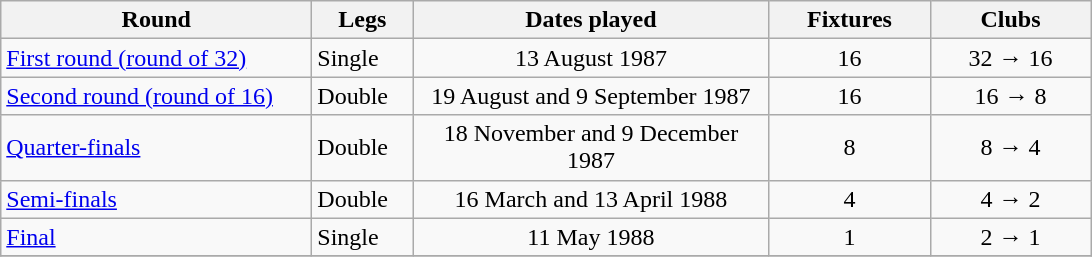<table class="wikitable" style="text-align:left">
<tr>
<th width=200>Round</th>
<th width=60>Legs</th>
<th width=230>Dates played</th>
<th width=100>Fixtures</th>
<th width=100>Clubs</th>
</tr>
<tr>
<td><a href='#'>First round (round of 32)</a></td>
<td>Single</td>
<td align="center">13 August 1987</td>
<td align="center">16</td>
<td align="center">32 → 16</td>
</tr>
<tr>
<td><a href='#'>Second round (round of 16)</a></td>
<td>Double</td>
<td align="center">19 August and 9 September 1987</td>
<td align="center">16</td>
<td align="center">16 → 8</td>
</tr>
<tr>
<td><a href='#'>Quarter-finals</a></td>
<td>Double</td>
<td align="center">18 November and 9 December 1987</td>
<td align="center">8</td>
<td align="center">8 → 4</td>
</tr>
<tr>
<td><a href='#'>Semi-finals</a></td>
<td>Double</td>
<td align="center">16 March and 13 April 1988</td>
<td align="center">4</td>
<td align="center">4 → 2</td>
</tr>
<tr>
<td><a href='#'>Final</a></td>
<td>Single</td>
<td align="center">11 May 1988</td>
<td align="center">1</td>
<td align="center">2 → 1</td>
</tr>
<tr>
</tr>
</table>
